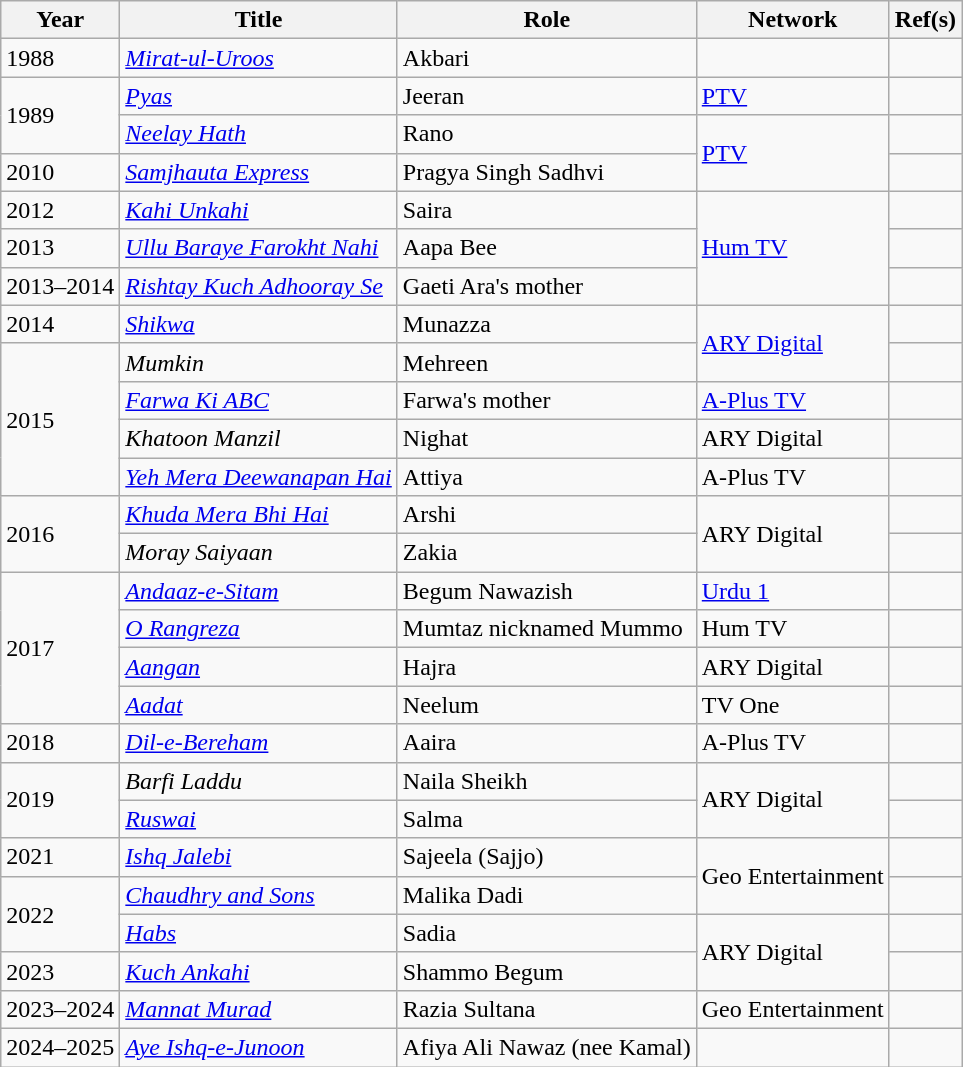<table class="wikitable sortable">
<tr>
<th>Year</th>
<th>Title</th>
<th>Role</th>
<th>Network</th>
<th>Ref(s)</th>
</tr>
<tr>
<td>1988</td>
<td><em><a href='#'>Mirat-ul-Uroos</a></em></td>
<td>Akbari</td>
<td></td>
<td></td>
</tr>
<tr>
<td rowspan="2">1989</td>
<td><em><a href='#'>Pyas</a></em></td>
<td>Jeeran</td>
<td><a href='#'>PTV</a></td>
<td></td>
</tr>
<tr>
<td><em><a href='#'>Neelay Hath</a></em></td>
<td>Rano</td>
<td rowspan="2"><a href='#'>PTV</a></td>
<td></td>
</tr>
<tr>
<td>2010</td>
<td><em><a href='#'>Samjhauta Express</a></em></td>
<td>Pragya Singh Sadhvi</td>
<td></td>
</tr>
<tr>
<td>2012</td>
<td><em><a href='#'>Kahi Unkahi</a></em></td>
<td>Saira</td>
<td rowspan="3"><a href='#'>Hum TV</a></td>
<td></td>
</tr>
<tr>
<td>2013</td>
<td><em><a href='#'>Ullu Baraye Farokht Nahi</a></em></td>
<td>Aapa Bee</td>
<td></td>
</tr>
<tr>
<td>2013–2014</td>
<td><em><a href='#'>Rishtay Kuch Adhooray Se</a></em></td>
<td>Gaeti Ara's mother</td>
<td></td>
</tr>
<tr>
<td>2014</td>
<td><em><a href='#'>Shikwa</a></em></td>
<td>Munazza</td>
<td rowspan="2"><a href='#'>ARY Digital</a></td>
<td></td>
</tr>
<tr>
<td rowspan="4">2015</td>
<td><em>Mumkin</em></td>
<td>Mehreen</td>
<td></td>
</tr>
<tr>
<td><em><a href='#'>Farwa Ki ABC</a></em></td>
<td>Farwa's mother</td>
<td><a href='#'>A-Plus TV</a></td>
<td></td>
</tr>
<tr>
<td><em>Khatoon Manzil</em></td>
<td>Nighat</td>
<td>ARY Digital</td>
<td></td>
</tr>
<tr>
<td><em><a href='#'>Yeh Mera Deewanapan Hai</a></em></td>
<td>Attiya</td>
<td>A-Plus TV</td>
<td></td>
</tr>
<tr>
<td rowspan="2">2016</td>
<td><em><a href='#'>Khuda Mera Bhi Hai</a></em></td>
<td>Arshi</td>
<td rowspan="2">ARY Digital</td>
<td></td>
</tr>
<tr>
<td><em>Moray Saiyaan</em></td>
<td>Zakia</td>
<td></td>
</tr>
<tr>
<td rowspan="4">2017</td>
<td><em><a href='#'>Andaaz-e-Sitam</a></em></td>
<td>Begum Nawazish</td>
<td><a href='#'>Urdu 1</a></td>
<td></td>
</tr>
<tr>
<td><em><a href='#'>O Rangreza</a></em></td>
<td>Mumtaz nicknamed Mummo</td>
<td>Hum TV</td>
<td></td>
</tr>
<tr>
<td><em><a href='#'>Aangan</a></em></td>
<td>Hajra</td>
<td>ARY Digital</td>
<td></td>
</tr>
<tr>
<td><em><a href='#'>Aadat</a></em></td>
<td>Neelum</td>
<td>TV One</td>
<td></td>
</tr>
<tr>
<td>2018</td>
<td><em><a href='#'>Dil-e-Bereham</a></em></td>
<td>Aaira</td>
<td>A-Plus TV</td>
<td></td>
</tr>
<tr>
<td rowspan="2">2019</td>
<td><em>Barfi Laddu</em></td>
<td>Naila Sheikh</td>
<td rowspan="2">ARY Digital</td>
<td></td>
</tr>
<tr>
<td><em><a href='#'>Ruswai</a></em></td>
<td>Salma</td>
<td></td>
</tr>
<tr>
<td>2021</td>
<td><em><a href='#'>Ishq Jalebi</a></em></td>
<td>Sajeela (Sajjo)</td>
<td Rowspan="2">Geo Entertainment</td>
<td></td>
</tr>
<tr>
<td rowspan="2">2022</td>
<td><em><a href='#'>Chaudhry and Sons</a></em></td>
<td>Malika Dadi</td>
<td></td>
</tr>
<tr>
<td><em><a href='#'>Habs</a></em></td>
<td>Sadia</td>
<td rowspan="2">ARY Digital</td>
<td></td>
</tr>
<tr>
<td>2023</td>
<td><em><a href='#'>Kuch Ankahi</a></em></td>
<td>Shammo Begum</td>
<td></td>
</tr>
<tr>
<td>2023–2024</td>
<td><em><a href='#'>Mannat Murad</a></em></td>
<td>Razia Sultana</td>
<td>Geo Entertainment</td>
<td></td>
</tr>
<tr>
<td>2024–2025</td>
<td><em><a href='#'>Aye Ishq-e-Junoon</a></em></td>
<td>Afiya Ali Nawaz (nee Kamal)</td>
<td></td>
<td></td>
</tr>
</table>
